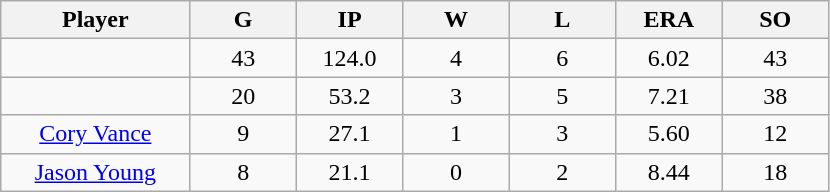<table class="wikitable sortable">
<tr>
<th bgcolor="#DDDDFF" width="16%">Player</th>
<th bgcolor="#DDDDFF" width="9%">G</th>
<th bgcolor="#DDDDFF" width="9%">IP</th>
<th bgcolor="#DDDDFF" width="9%">W</th>
<th bgcolor="#DDDDFF" width="9%">L</th>
<th bgcolor="#DDDDFF" width="9%">ERA</th>
<th bgcolor="#DDDDFF" width="9%">SO</th>
</tr>
<tr align="center">
<td></td>
<td>43</td>
<td>124.0</td>
<td>4</td>
<td>6</td>
<td>6.02</td>
<td>43</td>
</tr>
<tr align="center">
<td></td>
<td>20</td>
<td>53.2</td>
<td>3</td>
<td>5</td>
<td>7.21</td>
<td>38</td>
</tr>
<tr align="center">
<td><a href='#'>Cory Vance</a></td>
<td>9</td>
<td>27.1</td>
<td>1</td>
<td>3</td>
<td>5.60</td>
<td>12</td>
</tr>
<tr align="center">
<td><a href='#'>Jason Young</a></td>
<td>8</td>
<td>21.1</td>
<td>0</td>
<td>2</td>
<td>8.44</td>
<td>18</td>
</tr>
</table>
